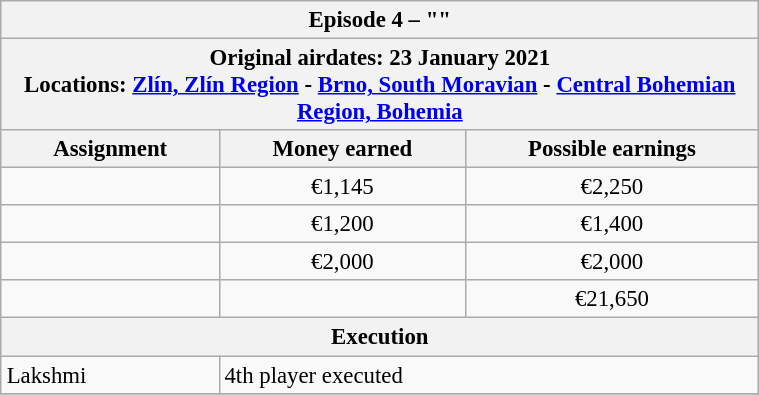<table class="wikitable" style="font-size: 95%; margin: 10px" align="right" width="40%">
<tr>
<th colspan=3>Episode 4 – ""</th>
</tr>
<tr>
<th colspan=3>Original airdates: 23 January 2021<br>Locations: <a href='#'>Zlín, Zlín Region</a> - <a href='#'>Brno, South Moravian</a> - <a href='#'>Central Bohemian Region, Bohemia</a></th>
</tr>
<tr>
<th>Assignment</th>
<th>Money earned</th>
<th>Possible earnings</th>
</tr>
<tr>
<td></td>
<td align="center">€1,145</td>
<td align="center">€2,250</td>
</tr>
<tr>
<td></td>
<td align="center">€1,200</td>
<td align="center">€1,400</td>
</tr>
<tr>
<td></td>
<td align="center">€2,000</td>
<td align="center">€2,000</td>
</tr>
<tr>
<td><strong></strong></td>
<td align="center"><strong></strong></td>
<td align="center">€21,650</td>
</tr>
<tr>
<th colspan=3>Execution</th>
</tr>
<tr>
<td>Lakshmi</td>
<td colspan=2>4th player executed</td>
</tr>
<tr>
</tr>
</table>
